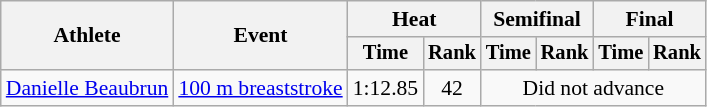<table class=wikitable style="font-size:90%">
<tr>
<th rowspan="2">Athlete</th>
<th rowspan="2">Event</th>
<th colspan="2">Heat</th>
<th colspan="2">Semifinal</th>
<th colspan="2">Final</th>
</tr>
<tr style="font-size:95%">
<th>Time</th>
<th>Rank</th>
<th>Time</th>
<th>Rank</th>
<th>Time</th>
<th>Rank</th>
</tr>
<tr align=center>
<td align=left><a href='#'>Danielle Beaubrun</a></td>
<td align=left><a href='#'>100 m breaststroke</a></td>
<td>1:12.85</td>
<td>42</td>
<td colspan=4>Did not advance</td>
</tr>
</table>
